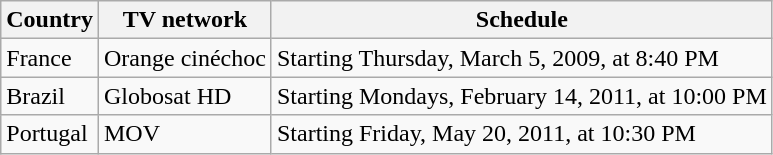<table class="wikitable">
<tr>
<th>Country</th>
<th>TV network</th>
<th>Schedule</th>
</tr>
<tr>
<td> France</td>
<td>Orange cinéchoc</td>
<td>Starting Thursday, March 5, 2009, at 8:40 PM</td>
</tr>
<tr>
<td> Brazil</td>
<td>Globosat HD</td>
<td>Starting Mondays, February 14, 2011, at 10:00 PM</td>
</tr>
<tr>
<td> Portugal</td>
<td>MOV</td>
<td>Starting Friday, May 20, 2011, at 10:30 PM</td>
</tr>
</table>
